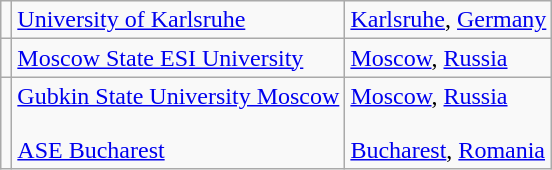<table class="wikitable">
<tr>
<td></td>
<td> <a href='#'>University of Karlsruhe</a></td>
<td><a href='#'>Karlsruhe</a>, <a href='#'>Germany</a></td>
</tr>
<tr>
<td></td>
<td> <a href='#'>Moscow State ESI University</a></td>
<td><a href='#'>Moscow</a>, <a href='#'>Russia</a></td>
</tr>
<tr>
<td></td>
<td> <a href='#'>Gubkin State University Moscow</a><br><br> <a href='#'>ASE Bucharest</a></td>
<td><a href='#'>Moscow</a>, <a href='#'>Russia</a><br><br><a href='#'>Bucharest</a>, <a href='#'>Romania</a></td>
</tr>
</table>
